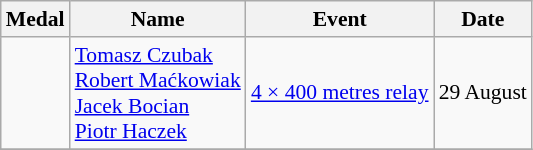<table class="wikitable" style="font-size:90%">
<tr>
<th>Medal</th>
<th>Name</th>
<th>Event</th>
<th>Date</th>
</tr>
<tr>
<td></td>
<td><a href='#'>Tomasz Czubak</a><br><a href='#'>Robert Maćkowiak</a><br><a href='#'>Jacek Bocian</a><br><a href='#'>Piotr Haczek</a></td>
<td><a href='#'>4 × 400 metres relay</a></td>
<td>29 August</td>
</tr>
<tr>
</tr>
</table>
